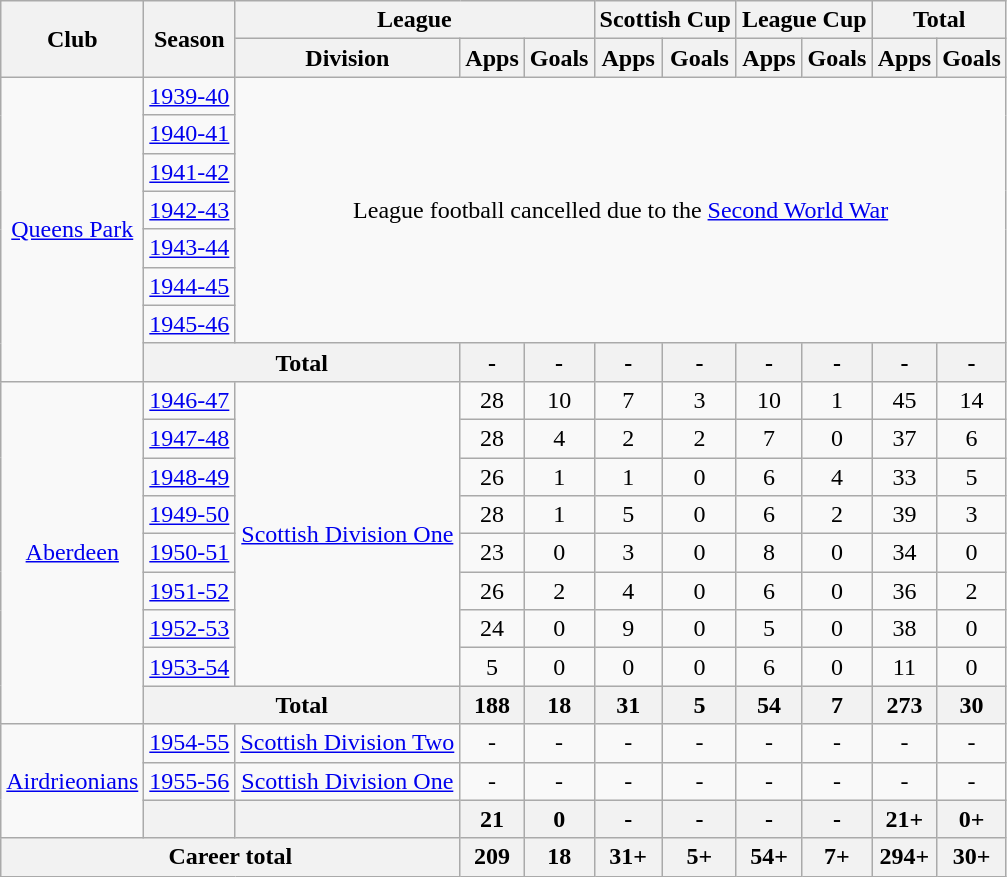<table class="wikitable" style="text-align:center">
<tr>
<th rowspan="2">Club</th>
<th rowspan="2">Season</th>
<th colspan="3">League</th>
<th colspan="2">Scottish Cup</th>
<th colspan="2">League Cup</th>
<th colspan="2">Total</th>
</tr>
<tr>
<th>Division</th>
<th>Apps</th>
<th>Goals</th>
<th>Apps</th>
<th>Goals</th>
<th>Apps</th>
<th>Goals</th>
<th>Apps</th>
<th>Goals</th>
</tr>
<tr>
<td rowspan="8"><a href='#'>Queens Park</a></td>
<td><a href='#'>1939-40</a></td>
<td colspan="9" rowspan="7">League football cancelled due to the <a href='#'>Second World War</a></td>
</tr>
<tr>
<td><a href='#'>1940-41</a></td>
</tr>
<tr>
<td><a href='#'>1941-42</a></td>
</tr>
<tr>
<td><a href='#'>1942-43</a></td>
</tr>
<tr>
<td><a href='#'>1943-44</a></td>
</tr>
<tr>
<td><a href='#'>1944-45</a></td>
</tr>
<tr>
<td><a href='#'>1945-46</a></td>
</tr>
<tr>
<th colspan="2">Total</th>
<th>-</th>
<th>-</th>
<th>-</th>
<th>-</th>
<th>-</th>
<th>-</th>
<th>-</th>
<th>-</th>
</tr>
<tr>
<td rowspan="9"><a href='#'>Aberdeen</a></td>
<td><a href='#'>1946-47</a></td>
<td rowspan="8"><a href='#'>Scottish Division One</a></td>
<td>28</td>
<td>10</td>
<td>7</td>
<td>3</td>
<td>10</td>
<td>1</td>
<td>45</td>
<td>14</td>
</tr>
<tr>
<td><a href='#'>1947-48</a></td>
<td>28</td>
<td>4</td>
<td>2</td>
<td>2</td>
<td>7</td>
<td>0</td>
<td>37</td>
<td>6</td>
</tr>
<tr>
<td><a href='#'>1948-49</a></td>
<td>26</td>
<td>1</td>
<td>1</td>
<td>0</td>
<td>6</td>
<td>4</td>
<td>33</td>
<td>5</td>
</tr>
<tr>
<td><a href='#'>1949-50</a></td>
<td>28</td>
<td>1</td>
<td>5</td>
<td>0</td>
<td>6</td>
<td>2</td>
<td>39</td>
<td>3</td>
</tr>
<tr>
<td><a href='#'>1950-51</a></td>
<td>23</td>
<td>0</td>
<td>3</td>
<td>0</td>
<td>8</td>
<td>0</td>
<td>34</td>
<td>0</td>
</tr>
<tr>
<td><a href='#'>1951-52</a></td>
<td>26</td>
<td>2</td>
<td>4</td>
<td>0</td>
<td>6</td>
<td>0</td>
<td>36</td>
<td>2</td>
</tr>
<tr>
<td><a href='#'>1952-53</a></td>
<td>24</td>
<td>0</td>
<td>9</td>
<td>0</td>
<td>5</td>
<td>0</td>
<td>38</td>
<td>0</td>
</tr>
<tr>
<td><a href='#'>1953-54</a></td>
<td>5</td>
<td>0</td>
<td>0</td>
<td>0</td>
<td>6</td>
<td>0</td>
<td>11</td>
<td>0</td>
</tr>
<tr>
<th colspan="2">Total</th>
<th>188</th>
<th>18</th>
<th>31</th>
<th>5</th>
<th>54</th>
<th>7</th>
<th>273</th>
<th>30</th>
</tr>
<tr>
<td rowspan="3"><a href='#'>Airdrieonians</a></td>
<td><a href='#'>1954-55</a></td>
<td><a href='#'>Scottish Division Two</a></td>
<td>-</td>
<td>-</td>
<td>-</td>
<td>-</td>
<td>-</td>
<td>-</td>
<td>-</td>
<td>-</td>
</tr>
<tr>
<td><a href='#'>1955-56</a></td>
<td><a href='#'>Scottish Division One</a></td>
<td>-</td>
<td>-</td>
<td>-</td>
<td>-</td>
<td>-</td>
<td>-</td>
<td>-</td>
<td>-</td>
</tr>
<tr>
<th></th>
<th></th>
<th>21</th>
<th>0</th>
<th>-</th>
<th>-</th>
<th>-</th>
<th>-</th>
<th>21+</th>
<th>0+</th>
</tr>
<tr>
<th colspan="3">Career total</th>
<th>209</th>
<th>18</th>
<th>31+</th>
<th>5+</th>
<th>54+</th>
<th>7+</th>
<th>294+</th>
<th>30+</th>
</tr>
</table>
